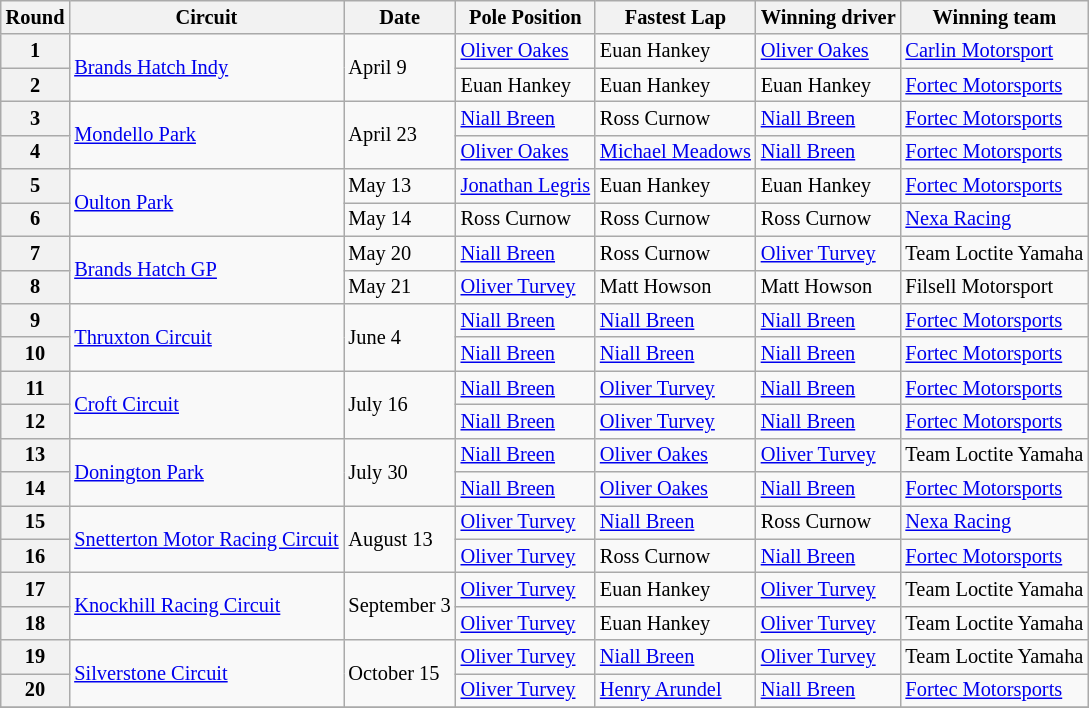<table class="wikitable" style="font-size: 85%;">
<tr>
<th>Round</th>
<th>Circuit</th>
<th>Date</th>
<th>Pole Position</th>
<th>Fastest Lap</th>
<th>Winning driver</th>
<th>Winning team</th>
</tr>
<tr>
<th>1</th>
<td rowspan=2><a href='#'>Brands Hatch Indy</a></td>
<td rowspan=2>April 9</td>
<td> <a href='#'>Oliver Oakes</a></td>
<td> Euan Hankey</td>
<td> <a href='#'>Oliver Oakes</a></td>
<td> <a href='#'>Carlin Motorsport</a></td>
</tr>
<tr>
<th>2</th>
<td> Euan Hankey</td>
<td> Euan Hankey</td>
<td nowrap> Euan Hankey</td>
<td> <a href='#'>Fortec Motorsports</a></td>
</tr>
<tr>
<th>3</th>
<td rowspan=2><a href='#'>Mondello Park</a></td>
<td rowspan=2>April 23</td>
<td> <a href='#'>Niall Breen</a></td>
<td> Ross Curnow</td>
<td> <a href='#'>Niall Breen</a></td>
<td> <a href='#'>Fortec Motorsports</a></td>
</tr>
<tr>
<th>4</th>
<td> <a href='#'>Oliver Oakes</a></td>
<td nowrap> <a href='#'>Michael Meadows</a></td>
<td> <a href='#'>Niall Breen</a></td>
<td> <a href='#'>Fortec Motorsports</a></td>
</tr>
<tr>
<th>5</th>
<td rowspan=2><a href='#'>Oulton Park</a></td>
<td>May 13</td>
<td nowrap> <a href='#'>Jonathan Legris</a></td>
<td> Euan Hankey</td>
<td> Euan Hankey</td>
<td> <a href='#'>Fortec Motorsports</a></td>
</tr>
<tr>
<th>6</th>
<td>May 14</td>
<td> Ross Curnow</td>
<td> Ross Curnow</td>
<td> Ross Curnow</td>
<td> <a href='#'>Nexa Racing</a></td>
</tr>
<tr>
<th>7</th>
<td rowspan=2><a href='#'>Brands Hatch GP</a></td>
<td>May 20</td>
<td> <a href='#'>Niall Breen</a></td>
<td> Ross Curnow</td>
<td> <a href='#'>Oliver Turvey</a></td>
<td> Team Loctite Yamaha</td>
</tr>
<tr>
<th>8</th>
<td>May 21</td>
<td> <a href='#'>Oliver Turvey</a></td>
<td> Matt Howson</td>
<td> Matt Howson</td>
<td> Filsell Motorsport</td>
</tr>
<tr>
<th>9</th>
<td rowspan=2><a href='#'>Thruxton Circuit</a></td>
<td rowspan=2>June 4</td>
<td> <a href='#'>Niall Breen</a></td>
<td> <a href='#'>Niall Breen</a></td>
<td> <a href='#'>Niall Breen</a></td>
<td> <a href='#'>Fortec Motorsports</a></td>
</tr>
<tr>
<th>10</th>
<td> <a href='#'>Niall Breen</a></td>
<td> <a href='#'>Niall Breen</a></td>
<td> <a href='#'>Niall Breen</a></td>
<td> <a href='#'>Fortec Motorsports</a></td>
</tr>
<tr>
<th>11</th>
<td rowspan=2><a href='#'>Croft Circuit</a></td>
<td rowspan=2>July 16</td>
<td> <a href='#'>Niall Breen</a></td>
<td> <a href='#'>Oliver Turvey</a></td>
<td> <a href='#'>Niall Breen</a></td>
<td> <a href='#'>Fortec Motorsports</a></td>
</tr>
<tr>
<th>12</th>
<td> <a href='#'>Niall Breen</a></td>
<td> <a href='#'>Oliver Turvey</a></td>
<td> <a href='#'>Niall Breen</a></td>
<td> <a href='#'>Fortec Motorsports</a></td>
</tr>
<tr>
<th>13</th>
<td rowspan=2><a href='#'>Donington Park</a></td>
<td rowspan=2>July 30</td>
<td> <a href='#'>Niall Breen</a></td>
<td> <a href='#'>Oliver Oakes</a></td>
<td> <a href='#'>Oliver Turvey</a></td>
<td> Team Loctite Yamaha</td>
</tr>
<tr>
<th>14</th>
<td> <a href='#'>Niall Breen</a></td>
<td> <a href='#'>Oliver Oakes</a></td>
<td> <a href='#'>Niall Breen</a></td>
<td> <a href='#'>Fortec Motorsports</a></td>
</tr>
<tr>
<th>15</th>
<td rowspan=2 nowrap><a href='#'>Snetterton Motor Racing Circuit</a></td>
<td rowspan=2>August 13</td>
<td> <a href='#'>Oliver Turvey</a></td>
<td> <a href='#'>Niall Breen</a></td>
<td> Ross Curnow</td>
<td> <a href='#'>Nexa Racing</a></td>
</tr>
<tr>
<th>16</th>
<td> <a href='#'>Oliver Turvey</a></td>
<td> Ross Curnow</td>
<td> <a href='#'>Niall Breen</a></td>
<td> <a href='#'>Fortec Motorsports</a></td>
</tr>
<tr>
<th>17</th>
<td rowspan=2><a href='#'>Knockhill Racing Circuit</a></td>
<td rowspan=2 nowrap>September 3</td>
<td> <a href='#'>Oliver Turvey</a></td>
<td> Euan Hankey</td>
<td> <a href='#'>Oliver Turvey</a></td>
<td> Team Loctite Yamaha</td>
</tr>
<tr>
<th>18</th>
<td> <a href='#'>Oliver Turvey</a></td>
<td> Euan Hankey</td>
<td> <a href='#'>Oliver Turvey</a></td>
<td nowrap> Team Loctite Yamaha</td>
</tr>
<tr>
<th>19</th>
<td rowspan=2><a href='#'>Silverstone Circuit</a></td>
<td rowspan=2>October 15</td>
<td> <a href='#'>Oliver Turvey</a></td>
<td> <a href='#'>Niall Breen</a></td>
<td> <a href='#'>Oliver Turvey</a></td>
<td> Team Loctite Yamaha</td>
</tr>
<tr>
<th>20</th>
<td> <a href='#'>Oliver Turvey</a></td>
<td> <a href='#'>Henry Arundel</a></td>
<td> <a href='#'>Niall Breen</a></td>
<td> <a href='#'>Fortec Motorsports</a></td>
</tr>
<tr>
</tr>
</table>
